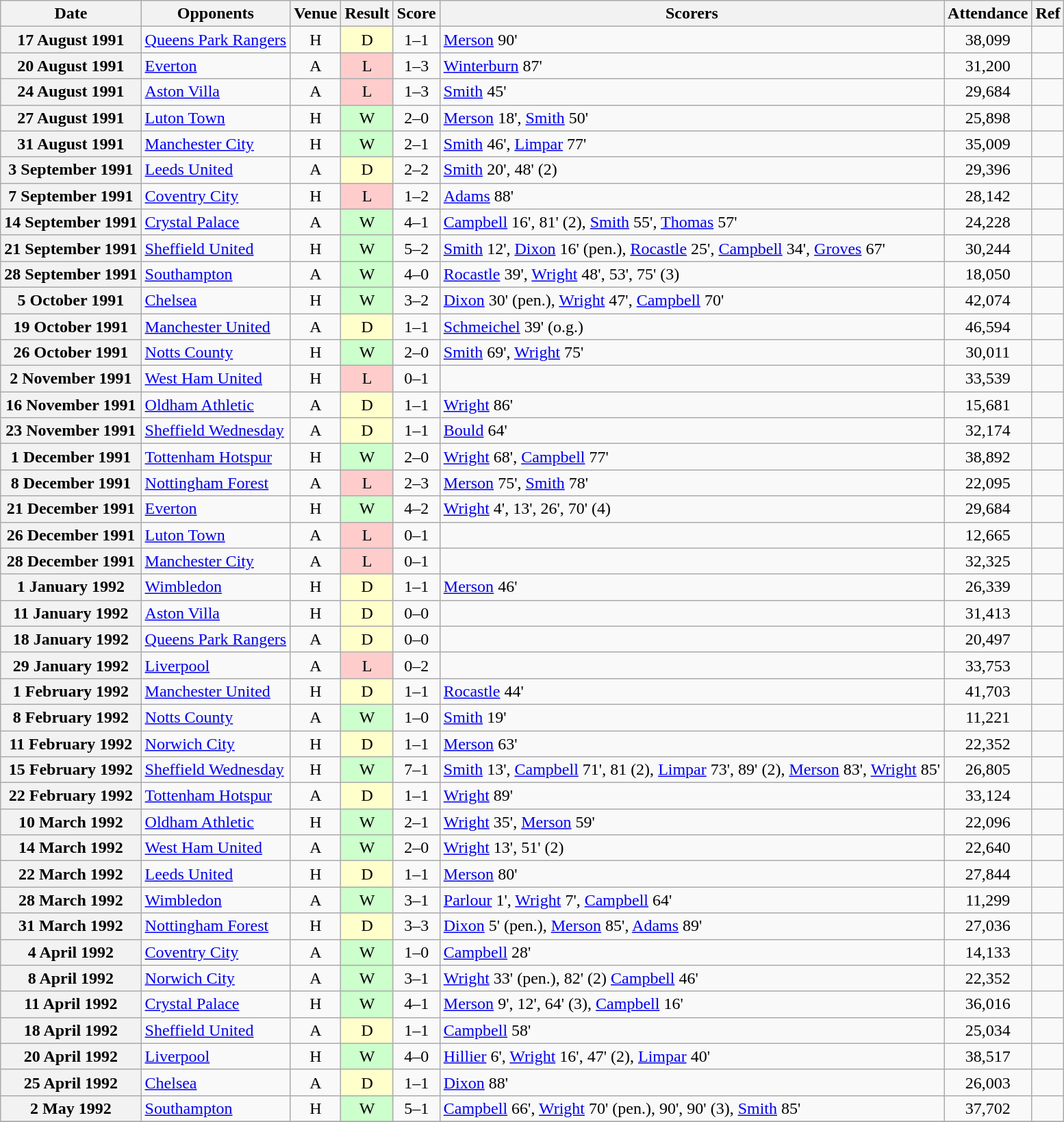<table class="wikitable plainrowheaders" style="text-align:center">
<tr>
<th scope="col">Date</th>
<th scope="col">Opponents</th>
<th scope="col">Venue</th>
<th scope="col">Result</th>
<th scope="col">Score</th>
<th scope="col">Scorers</th>
<th scope="col">Attendance</th>
<th scope="col">Ref</th>
</tr>
<tr>
<th scope="row">17 August 1991</th>
<td align="left"><a href='#'>Queens Park Rangers</a></td>
<td>H</td>
<td style="background:#ffc">D</td>
<td>1–1</td>
<td align="left"><a href='#'>Merson</a> 90'</td>
<td>38,099</td>
<td></td>
</tr>
<tr>
<th scope="row">20 August 1991</th>
<td align="left"><a href='#'>Everton</a></td>
<td>A</td>
<td style="background:#fcc">L</td>
<td>1–3</td>
<td align="left"><a href='#'>Winterburn</a> 87'</td>
<td>31,200</td>
<td></td>
</tr>
<tr>
<th scope="row">24 August 1991</th>
<td align="left"><a href='#'>Aston Villa</a></td>
<td>A</td>
<td style="background:#fcc">L</td>
<td>1–3</td>
<td align="left"><a href='#'>Smith</a> 45'</td>
<td>29,684</td>
<td></td>
</tr>
<tr>
<th scope="row">27 August 1991</th>
<td align="left"><a href='#'>Luton Town</a></td>
<td>H</td>
<td style="background:#cfc">W</td>
<td>2–0</td>
<td align="left"><a href='#'>Merson</a> 18', <a href='#'>Smith</a> 50'</td>
<td>25,898</td>
<td></td>
</tr>
<tr>
<th scope="row">31 August 1991</th>
<td align="left"><a href='#'>Manchester City</a></td>
<td>H</td>
<td style="background:#cfc">W</td>
<td>2–1</td>
<td align="left"><a href='#'>Smith</a> 46', <a href='#'>Limpar</a> 77'</td>
<td>35,009</td>
<td></td>
</tr>
<tr>
<th scope="row">3 September 1991</th>
<td align="left"><a href='#'>Leeds United</a></td>
<td>A</td>
<td style="background:#ffc">D</td>
<td>2–2</td>
<td align="left"><a href='#'>Smith</a> 20', 48' (2)</td>
<td>29,396</td>
<td></td>
</tr>
<tr>
<th scope="row">7 September 1991</th>
<td align="left"><a href='#'>Coventry City</a></td>
<td>H</td>
<td style="background:#fcc">L</td>
<td>1–2</td>
<td align="left"><a href='#'>Adams</a> 88'</td>
<td>28,142</td>
<td></td>
</tr>
<tr>
<th scope="row">14 September 1991</th>
<td align="left"><a href='#'>Crystal Palace</a></td>
<td>A</td>
<td style="background:#cfc">W</td>
<td>4–1</td>
<td align="left"><a href='#'>Campbell</a> 16', 81' (2), <a href='#'>Smith</a> 55', <a href='#'>Thomas</a> 57'</td>
<td>24,228</td>
<td></td>
</tr>
<tr>
<th scope="row">21 September 1991</th>
<td align="left"><a href='#'>Sheffield United</a></td>
<td>H</td>
<td style="background:#cfc">W</td>
<td>5–2</td>
<td align="left"><a href='#'>Smith</a> 12', <a href='#'>Dixon</a> 16' (pen.), <a href='#'>Rocastle</a> 25', <a href='#'>Campbell</a> 34', <a href='#'>Groves</a> 67'</td>
<td>30,244</td>
<td></td>
</tr>
<tr>
<th scope="row">28 September 1991</th>
<td align="left"><a href='#'>Southampton</a></td>
<td>A</td>
<td style="background:#cfc">W</td>
<td>4–0</td>
<td align="left"><a href='#'>Rocastle</a> 39', <a href='#'>Wright</a> 48', 53', 75' (3)</td>
<td>18,050</td>
<td></td>
</tr>
<tr>
<th scope="row">5 October 1991</th>
<td align="left"><a href='#'>Chelsea</a></td>
<td>H</td>
<td style="background:#cfc">W</td>
<td>3–2</td>
<td align="left"><a href='#'>Dixon</a> 30' (pen.), <a href='#'>Wright</a> 47', <a href='#'>Campbell</a> 70'</td>
<td>42,074</td>
<td></td>
</tr>
<tr>
<th scope="row">19 October 1991</th>
<td align="left"><a href='#'>Manchester United</a></td>
<td>A</td>
<td style="background:#ffc">D</td>
<td>1–1</td>
<td align="left"><a href='#'>Schmeichel</a> 39' (o.g.)</td>
<td>46,594</td>
<td></td>
</tr>
<tr>
<th scope="row">26 October 1991</th>
<td align="left"><a href='#'>Notts County</a></td>
<td>H</td>
<td style="background:#cfc">W</td>
<td>2–0</td>
<td align="left"><a href='#'>Smith</a> 69', <a href='#'>Wright</a> 75'</td>
<td>30,011</td>
<td></td>
</tr>
<tr>
<th scope="row">2 November 1991</th>
<td align="left"><a href='#'>West Ham United</a></td>
<td>H</td>
<td style="background:#fcc">L</td>
<td>0–1</td>
<td align="left"></td>
<td>33,539</td>
<td></td>
</tr>
<tr>
<th scope="row">16 November 1991</th>
<td align="left"><a href='#'>Oldham Athletic</a></td>
<td>A</td>
<td style="background:#ffc">D</td>
<td>1–1</td>
<td align="left"><a href='#'>Wright</a> 86'</td>
<td>15,681</td>
<td></td>
</tr>
<tr>
<th scope="row">23 November 1991</th>
<td align="left"><a href='#'>Sheffield Wednesday</a></td>
<td>A</td>
<td style="background:#ffc">D</td>
<td>1–1</td>
<td align="left"><a href='#'>Bould</a> 64'</td>
<td>32,174</td>
<td></td>
</tr>
<tr>
<th scope="row">1 December 1991</th>
<td align="left"><a href='#'>Tottenham Hotspur</a></td>
<td>H</td>
<td style="background:#cfc">W</td>
<td>2–0</td>
<td align="left"><a href='#'>Wright</a> 68', <a href='#'>Campbell</a> 77'</td>
<td>38,892</td>
<td></td>
</tr>
<tr>
<th scope="row">8 December 1991</th>
<td align="left"><a href='#'>Nottingham Forest</a></td>
<td>A</td>
<td style="background:#fcc">L</td>
<td>2–3</td>
<td align="left"><a href='#'>Merson</a> 75', <a href='#'>Smith</a> 78'</td>
<td>22,095</td>
<td></td>
</tr>
<tr>
<th scope="row">21 December 1991</th>
<td align="left"><a href='#'>Everton</a></td>
<td>H</td>
<td style="background:#cfc">W</td>
<td>4–2</td>
<td align="left"><a href='#'>Wright</a> 4', 13', 26', 70' (4)</td>
<td>29,684</td>
<td></td>
</tr>
<tr>
<th scope="row">26 December 1991</th>
<td align="left"><a href='#'>Luton Town</a></td>
<td>A</td>
<td style="background:#fcc">L</td>
<td>0–1</td>
<td align="left"></td>
<td>12,665</td>
<td></td>
</tr>
<tr>
<th scope="row">28 December 1991</th>
<td align="left"><a href='#'>Manchester City</a></td>
<td>A</td>
<td style="background:#fcc">L</td>
<td>0–1</td>
<td align="left"></td>
<td>32,325</td>
<td></td>
</tr>
<tr>
<th scope="row">1 January 1992</th>
<td align="left"><a href='#'>Wimbledon</a></td>
<td>H</td>
<td style="background:#ffc">D</td>
<td>1–1</td>
<td align="left"><a href='#'>Merson</a> 46'</td>
<td>26,339</td>
<td></td>
</tr>
<tr>
<th scope="row">11 January 1992</th>
<td align="left"><a href='#'>Aston Villa</a></td>
<td>H</td>
<td style="background:#ffc">D</td>
<td>0–0</td>
<td align="left"></td>
<td>31,413</td>
<td></td>
</tr>
<tr>
<th scope="row">18 January 1992</th>
<td align="left"><a href='#'>Queens Park Rangers</a></td>
<td>A</td>
<td style="background:#ffc">D</td>
<td>0–0</td>
<td align="left"></td>
<td>20,497</td>
<td></td>
</tr>
<tr>
<th scope="row">29 January 1992</th>
<td align="left"><a href='#'>Liverpool</a></td>
<td>A</td>
<td style="background:#fcc">L</td>
<td>0–2</td>
<td align="left"></td>
<td>33,753</td>
<td></td>
</tr>
<tr>
<th scope="row">1 February 1992</th>
<td align="left"><a href='#'>Manchester United</a></td>
<td>H</td>
<td style="background:#ffc">D</td>
<td>1–1</td>
<td align="left"><a href='#'>Rocastle</a> 44'</td>
<td>41,703</td>
<td></td>
</tr>
<tr>
<th scope="row">8 February 1992</th>
<td align="left"><a href='#'>Notts County</a></td>
<td>A</td>
<td style="background:#cfc">W</td>
<td>1–0</td>
<td align="left"><a href='#'>Smith</a> 19'</td>
<td>11,221</td>
<td></td>
</tr>
<tr>
<th scope="row">11 February 1992</th>
<td align="left"><a href='#'>Norwich City</a></td>
<td>H</td>
<td style="background:#ffc">D</td>
<td>1–1</td>
<td align="left"><a href='#'>Merson</a> 63'</td>
<td>22,352</td>
<td></td>
</tr>
<tr>
<th scope="row">15 February 1992</th>
<td align="left"><a href='#'>Sheffield Wednesday</a></td>
<td>H</td>
<td style="background:#cfc">W</td>
<td>7–1</td>
<td align="left"><a href='#'>Smith</a> 13', <a href='#'>Campbell</a> 71', 81 (2), <a href='#'>Limpar</a> 73', 89' (2), <a href='#'>Merson</a> 83', <a href='#'>Wright</a> 85'</td>
<td>26,805</td>
<td></td>
</tr>
<tr>
<th scope="row">22 February 1992</th>
<td align="left"><a href='#'>Tottenham Hotspur</a></td>
<td>A</td>
<td style="background:#ffc">D</td>
<td>1–1</td>
<td align="left"><a href='#'>Wright</a> 89'</td>
<td>33,124</td>
<td></td>
</tr>
<tr>
<th scope="row">10 March 1992</th>
<td align="left"><a href='#'>Oldham Athletic</a></td>
<td>H</td>
<td style="background:#cfc">W</td>
<td>2–1</td>
<td align="left"><a href='#'>Wright</a> 35', <a href='#'>Merson</a> 59'</td>
<td>22,096</td>
<td></td>
</tr>
<tr>
<th scope="row">14 March 1992</th>
<td align="left"><a href='#'>West Ham United</a></td>
<td>A</td>
<td style="background:#cfc">W</td>
<td>2–0</td>
<td align="left"><a href='#'>Wright</a> 13', 51' (2)</td>
<td>22,640</td>
<td></td>
</tr>
<tr>
<th scope="row">22 March 1992</th>
<td align="left"><a href='#'>Leeds United</a></td>
<td>H</td>
<td style="background:#ffc">D</td>
<td>1–1</td>
<td align="left"><a href='#'>Merson</a> 80'</td>
<td>27,844</td>
<td></td>
</tr>
<tr>
<th scope="row">28 March 1992</th>
<td align="left"><a href='#'>Wimbledon</a></td>
<td>A</td>
<td style="background:#cfc">W</td>
<td>3–1</td>
<td align="left"><a href='#'>Parlour</a> 1', <a href='#'>Wright</a> 7', <a href='#'>Campbell</a> 64'</td>
<td>11,299</td>
<td></td>
</tr>
<tr>
<th scope="row">31 March 1992</th>
<td align="left"><a href='#'>Nottingham Forest</a></td>
<td>H</td>
<td style="background:#ffc">D</td>
<td>3–3</td>
<td align="left"><a href='#'>Dixon</a> 5' (pen.), <a href='#'>Merson</a> 85', <a href='#'>Adams</a> 89'</td>
<td>27,036</td>
<td></td>
</tr>
<tr>
<th scope="row">4 April 1992</th>
<td align="left"><a href='#'>Coventry City</a></td>
<td>A</td>
<td style="background:#cfc">W</td>
<td>1–0</td>
<td align="left"><a href='#'>Campbell</a> 28'</td>
<td>14,133</td>
<td></td>
</tr>
<tr>
<th scope="row">8 April 1992</th>
<td align="left"><a href='#'>Norwich City</a></td>
<td>A</td>
<td style="background:#cfc">W</td>
<td>3–1</td>
<td align="left"><a href='#'>Wright</a> 33' (pen.), 82' (2) <a href='#'>Campbell</a> 46'</td>
<td>22,352</td>
<td></td>
</tr>
<tr>
<th scope="row">11 April 1992</th>
<td align="left"><a href='#'>Crystal Palace</a></td>
<td>H</td>
<td style="background:#cfc">W</td>
<td>4–1</td>
<td align="left"><a href='#'>Merson</a> 9', 12', 64' (3), <a href='#'>Campbell</a> 16'</td>
<td>36,016</td>
<td></td>
</tr>
<tr>
<th scope="row">18 April 1992</th>
<td align="left"><a href='#'>Sheffield United</a></td>
<td>A</td>
<td style="background:#ffc">D</td>
<td>1–1</td>
<td align="left"><a href='#'>Campbell</a> 58'</td>
<td>25,034</td>
<td></td>
</tr>
<tr>
<th scope="row">20 April 1992</th>
<td align="left"><a href='#'>Liverpool</a></td>
<td>H</td>
<td style="background:#cfc">W</td>
<td>4–0</td>
<td align="left"><a href='#'>Hillier</a> 6', <a href='#'>Wright</a> 16', 47' (2), <a href='#'>Limpar</a> 40'</td>
<td>38,517</td>
<td></td>
</tr>
<tr>
<th scope="row">25 April 1992</th>
<td align="left"><a href='#'>Chelsea</a></td>
<td>A</td>
<td style="background:#ffc">D</td>
<td>1–1</td>
<td align="left"><a href='#'>Dixon</a> 88'</td>
<td>26,003</td>
<td></td>
</tr>
<tr>
<th scope="row">2 May 1992</th>
<td align="left"><a href='#'>Southampton</a></td>
<td>H</td>
<td style="background:#cfc">W</td>
<td>5–1</td>
<td align="left"><a href='#'>Campbell</a> 66', <a href='#'>Wright</a> 70' (pen.), 90', 90' (3), <a href='#'>Smith</a> 85'</td>
<td>37,702</td>
<td></td>
</tr>
<tr>
</tr>
</table>
